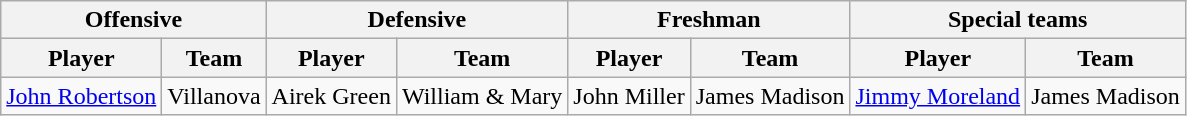<table class="wikitable" border="1">
<tr>
<th colspan="2">Offensive</th>
<th colspan="2">Defensive</th>
<th colspan="2">Freshman</th>
<th colspan="2">Special teams</th>
</tr>
<tr>
<th>Player</th>
<th>Team</th>
<th>Player</th>
<th>Team</th>
<th>Player</th>
<th>Team</th>
<th>Player</th>
<th>Team</th>
</tr>
<tr>
<td><a href='#'>John Robertson</a></td>
<td>Villanova</td>
<td>Airek Green</td>
<td>William & Mary</td>
<td>John Miller</td>
<td>James Madison</td>
<td><a href='#'>Jimmy Moreland</a></td>
<td>James Madison</td>
</tr>
</table>
